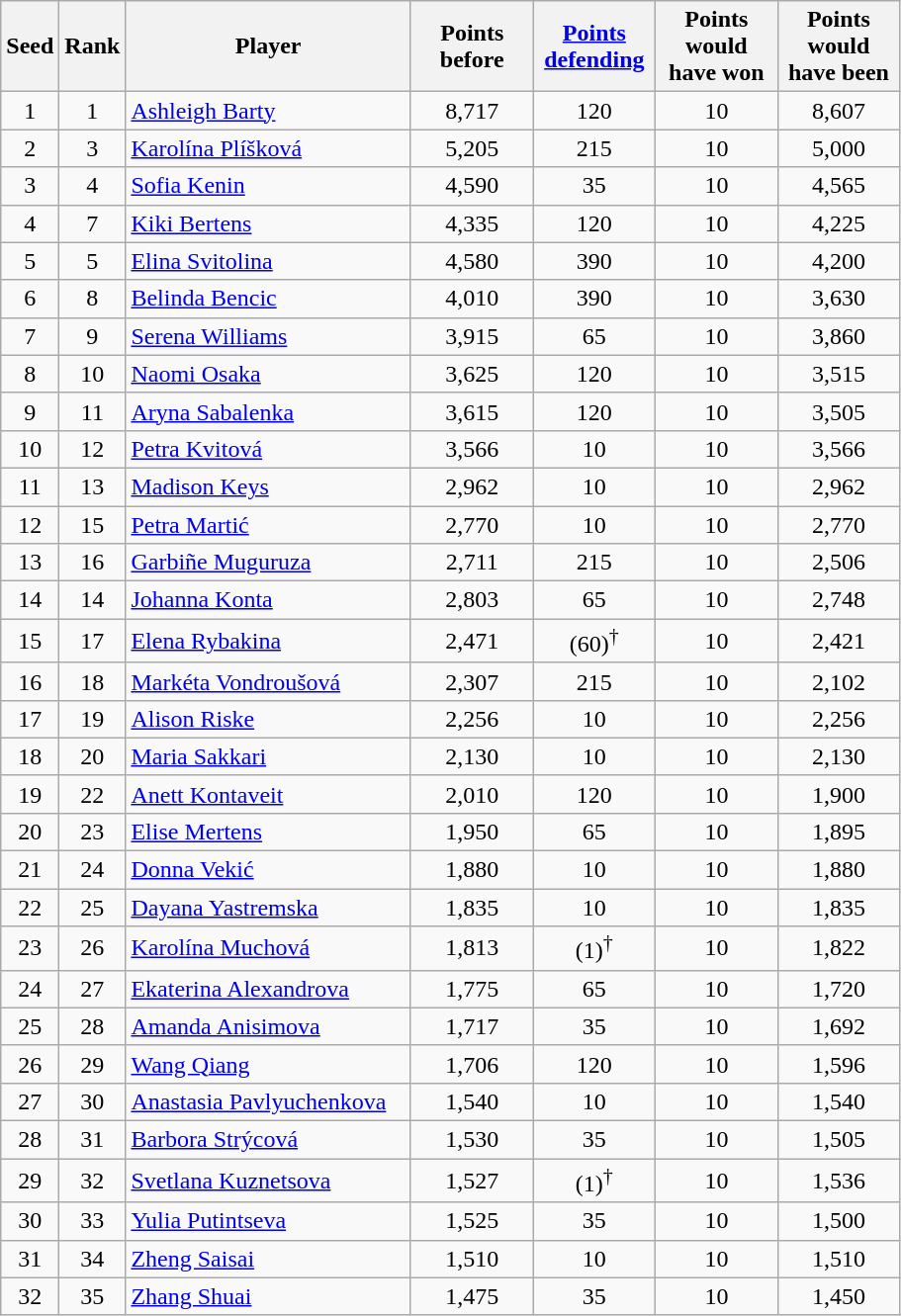<table class="wikitable sortable">
<tr>
<th style="width:30px;">Seed</th>
<th style="width:30px;">Rank</th>
<th style="width:185px;">Player</th>
<th style="width:75px;">Points before</th>
<th style="width:75px;"><a href='#'>Points defending</a></th>
<th style="width:75px;">Points would have won</th>
<th style="width:75px;">Points would have been</th>
</tr>
<tr>
<td style="text-align:center;">1</td>
<td style="text-align:center;">1</td>
<td> <a href='#'>Ashleigh Barty</a></td>
<td style="text-align:center;">8,717</td>
<td style="text-align:center;">120</td>
<td style="text-align:center;">10</td>
<td style="text-align:center;">8,607</td>
</tr>
<tr>
<td style="text-align:center;">2</td>
<td style="text-align:center;">3</td>
<td> <a href='#'>Karolína Plíšková</a></td>
<td style="text-align:center;">5,205</td>
<td style="text-align:center;">215</td>
<td style="text-align:center;">10</td>
<td style="text-align:center;">5,000</td>
</tr>
<tr>
<td style="text-align:center;">3</td>
<td style="text-align:center;">4</td>
<td> <a href='#'>Sofia Kenin</a></td>
<td style="text-align:center;">4,590</td>
<td style="text-align:center;">35</td>
<td style="text-align:center;">10</td>
<td style="text-align:center;">4,565</td>
</tr>
<tr>
<td style="text-align:center;">4</td>
<td style="text-align:center;">7</td>
<td> <a href='#'>Kiki Bertens</a></td>
<td style="text-align:center;">4,335</td>
<td style="text-align:center;">120</td>
<td style="text-align:center;">10</td>
<td style="text-align:center;">4,225</td>
</tr>
<tr>
<td style="text-align:center;">5</td>
<td style="text-align:center;">5</td>
<td> <a href='#'>Elina Svitolina</a></td>
<td style="text-align:center;">4,580</td>
<td style="text-align:center;">390</td>
<td style="text-align:center;">10</td>
<td style="text-align:center;">4,200</td>
</tr>
<tr>
<td style="text-align:center;">6</td>
<td style="text-align:center;">8</td>
<td> <a href='#'>Belinda Bencic</a></td>
<td style="text-align:center;">4,010</td>
<td style="text-align:center;">390</td>
<td style="text-align:center;">10</td>
<td style="text-align:center;">3,630</td>
</tr>
<tr>
<td style="text-align:center;">7</td>
<td style="text-align:center;">9</td>
<td> <a href='#'>Serena Williams</a></td>
<td style="text-align:center;">3,915</td>
<td style="text-align:center;">65</td>
<td style="text-align:center;">10</td>
<td style="text-align:center;">3,860</td>
</tr>
<tr>
<td style="text-align:center;">8</td>
<td style="text-align:center;">10</td>
<td> <a href='#'>Naomi Osaka</a></td>
<td style="text-align:center;">3,625</td>
<td style="text-align:center;">120</td>
<td style="text-align:center;">10</td>
<td style="text-align:center;">3,515</td>
</tr>
<tr>
<td style="text-align:center;">9</td>
<td style="text-align:center;">11</td>
<td> <a href='#'>Aryna Sabalenka</a></td>
<td style="text-align:center;">3,615</td>
<td style="text-align:center;">120</td>
<td style="text-align:center;">10</td>
<td style="text-align:center;">3,505</td>
</tr>
<tr>
<td style="text-align:center;">10</td>
<td style="text-align:center;">12</td>
<td> <a href='#'>Petra Kvitová</a></td>
<td style="text-align:center;">3,566</td>
<td style="text-align:center;">10</td>
<td style="text-align:center;">10</td>
<td style="text-align:center;">3,566</td>
</tr>
<tr>
<td style="text-align:center;">11</td>
<td style="text-align:center;">13</td>
<td> <a href='#'>Madison Keys</a></td>
<td style="text-align:center;">2,962</td>
<td style="text-align:center;">10</td>
<td style="text-align:center;">10</td>
<td style="text-align:center;">2,962</td>
</tr>
<tr>
<td style="text-align:center;">12</td>
<td style="text-align:center;">15</td>
<td> <a href='#'>Petra Martić</a></td>
<td style="text-align:center;">2,770</td>
<td style="text-align:center;">10</td>
<td style="text-align:center;">10</td>
<td style="text-align:center;">2,770</td>
</tr>
<tr>
<td style="text-align:center;">13</td>
<td style="text-align:center;">16</td>
<td> <a href='#'>Garbiñe Muguruza</a></td>
<td style="text-align:center;">2,711</td>
<td style="text-align:center;">215</td>
<td style="text-align:center;">10</td>
<td style="text-align:center;">2,506</td>
</tr>
<tr>
<td style="text-align:center;">14</td>
<td style="text-align:center;">14</td>
<td> <a href='#'>Johanna Konta</a></td>
<td style="text-align:center;">2,803</td>
<td style="text-align:center;">65</td>
<td style="text-align:center;">10</td>
<td style="text-align:center;">2,748</td>
</tr>
<tr>
<td style="text-align:center;">15</td>
<td style="text-align:center;">17</td>
<td> <a href='#'>Elena Rybakina</a></td>
<td style="text-align:center;">2,471</td>
<td style="text-align:center;">(60)<sup>†</sup></td>
<td style="text-align:center;">10</td>
<td style="text-align:center;">2,421</td>
</tr>
<tr>
<td style="text-align:center;">16</td>
<td style="text-align:center;">18</td>
<td> <a href='#'>Markéta Vondroušová</a></td>
<td style="text-align:center;">2,307</td>
<td style="text-align:center;">215</td>
<td style="text-align:center;">10</td>
<td style="text-align:center;">2,102</td>
</tr>
<tr>
<td style="text-align:center;">17</td>
<td style="text-align:center;">19</td>
<td> <a href='#'>Alison Riske</a></td>
<td style="text-align:center;">2,256</td>
<td style="text-align:center;">10</td>
<td style="text-align:center;">10</td>
<td style="text-align:center;">2,256</td>
</tr>
<tr>
<td style="text-align:center;">18</td>
<td style="text-align:center;">20</td>
<td> <a href='#'>Maria Sakkari</a></td>
<td style="text-align:center;">2,130</td>
<td style="text-align:center;">10</td>
<td style="text-align:center;">10</td>
<td style="text-align:center;">2,130</td>
</tr>
<tr>
<td style="text-align:center;">19</td>
<td style="text-align:center;">22</td>
<td> <a href='#'>Anett Kontaveit</a></td>
<td style="text-align:center;">2,010</td>
<td style="text-align:center;">120</td>
<td style="text-align:center;">10</td>
<td style="text-align:center;">1,900</td>
</tr>
<tr>
<td style="text-align:center;">20</td>
<td style="text-align:center;">23</td>
<td> <a href='#'>Elise Mertens</a></td>
<td style="text-align:center;">1,950</td>
<td style="text-align:center;">65</td>
<td style="text-align:center;">10</td>
<td style="text-align:center;">1,895</td>
</tr>
<tr>
<td style="text-align:center;">21</td>
<td style="text-align:center;">24</td>
<td> <a href='#'>Donna Vekić</a></td>
<td style="text-align:center;">1,880</td>
<td style="text-align:center;">10</td>
<td style="text-align:center;">10</td>
<td style="text-align:center;">1,880</td>
</tr>
<tr>
<td style="text-align:center;">22</td>
<td style="text-align:center;">25</td>
<td> <a href='#'>Dayana Yastremska</a></td>
<td style="text-align:center;">1,835</td>
<td style="text-align:center;">10</td>
<td style="text-align:center;">10</td>
<td style="text-align:center;">1,835</td>
</tr>
<tr>
<td style="text-align:center;">23</td>
<td style="text-align:center;">26</td>
<td> <a href='#'>Karolína Muchová</a></td>
<td style="text-align:center;">1,813</td>
<td style="text-align:center;">(1)<sup>†</sup></td>
<td style="text-align:center;">10</td>
<td style="text-align:center;">1,822</td>
</tr>
<tr>
<td style="text-align:center;">24</td>
<td style="text-align:center;">27</td>
<td> <a href='#'>Ekaterina Alexandrova</a></td>
<td style="text-align:center;">1,775</td>
<td style="text-align:center;">65</td>
<td style="text-align:center;">10</td>
<td style="text-align:center;">1,720</td>
</tr>
<tr>
<td style="text-align:center;">25</td>
<td style="text-align:center;">28</td>
<td> <a href='#'>Amanda Anisimova</a></td>
<td style="text-align:center;">1,717</td>
<td style="text-align:center;">35</td>
<td style="text-align:center;">10</td>
<td style="text-align:center;">1,692</td>
</tr>
<tr>
<td style="text-align:center;">26</td>
<td style="text-align:center;">29</td>
<td> <a href='#'>Wang Qiang</a></td>
<td style="text-align:center;">1,706</td>
<td style="text-align:center;">120</td>
<td style="text-align:center;">10</td>
<td style="text-align:center;">1,596</td>
</tr>
<tr>
<td style="text-align:center;">27</td>
<td style="text-align:center;">30</td>
<td> <a href='#'>Anastasia Pavlyuchenkova</a></td>
<td style="text-align:center;">1,540</td>
<td style="text-align:center;">10</td>
<td style="text-align:center;">10</td>
<td style="text-align:center;">1,540</td>
</tr>
<tr>
<td style="text-align:center;">28</td>
<td style="text-align:center;">31</td>
<td> <a href='#'>Barbora Strýcová</a></td>
<td style="text-align:center;">1,530</td>
<td style="text-align:center;">35</td>
<td style="text-align:center;">10</td>
<td style="text-align:center;">1,505</td>
</tr>
<tr>
<td style="text-align:center;">29</td>
<td style="text-align:center;">32</td>
<td> <a href='#'>Svetlana Kuznetsova</a></td>
<td style="text-align:center;">1,527</td>
<td style="text-align:center;">(1)<sup>†</sup></td>
<td style="text-align:center;">10</td>
<td style="text-align:center;">1,536</td>
</tr>
<tr>
<td style="text-align:center;">30</td>
<td style="text-align:center;">33</td>
<td> <a href='#'>Yulia Putintseva</a></td>
<td style="text-align:center;">1,525</td>
<td style="text-align:center;">35</td>
<td style="text-align:center;">10</td>
<td style="text-align:center;">1,500</td>
</tr>
<tr>
<td style="text-align:center;">31</td>
<td style="text-align:center;">34</td>
<td> <a href='#'>Zheng Saisai</a></td>
<td style="text-align:center;">1,510</td>
<td style="text-align:center;">10</td>
<td style="text-align:center;">10</td>
<td style="text-align:center;">1,510</td>
</tr>
<tr>
<td style="text-align:center;">32</td>
<td style="text-align:center;">35</td>
<td> <a href='#'>Zhang Shuai</a></td>
<td style="text-align:center;">1,475</td>
<td style="text-align:center;">35</td>
<td style="text-align:center;">10</td>
<td style="text-align:center;">1,450</td>
</tr>
</table>
